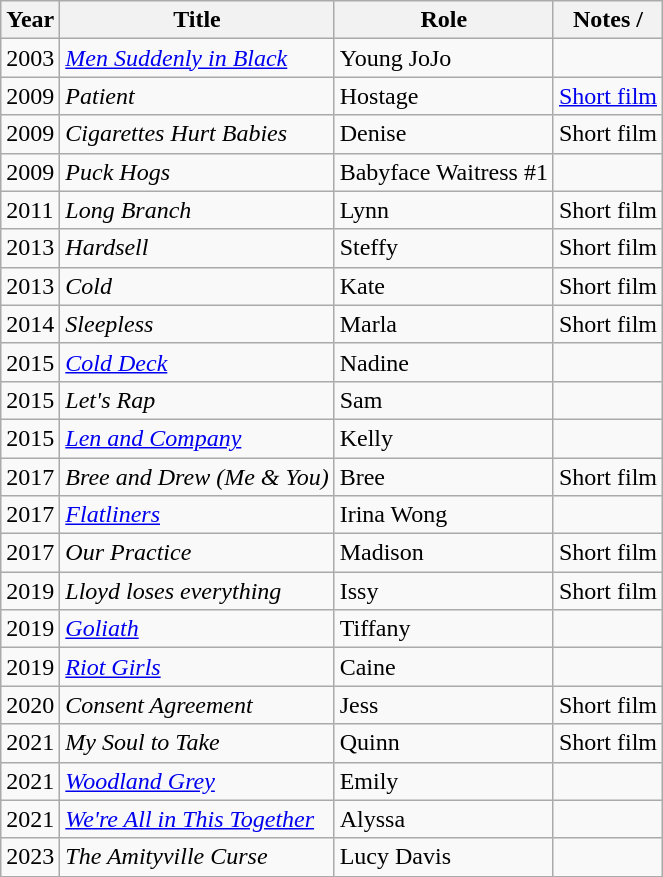<table class="wikitable unsortable">
<tr>
<th>Year</th>
<th>Title</th>
<th>Role</th>
<th>Notes / </th>
</tr>
<tr>
<td>2003</td>
<td><em><a href='#'>Men Suddenly in Black</a> </em></td>
<td>Young JoJo</td>
<td></td>
</tr>
<tr>
<td>2009</td>
<td><em>Patient</em></td>
<td>Hostage</td>
<td><a href='#'>Short film</a></td>
</tr>
<tr>
<td>2009</td>
<td><em>Cigarettes Hurt Babies</em></td>
<td>Denise</td>
<td>Short film</td>
</tr>
<tr>
<td>2009</td>
<td><em>Puck Hogs</em></td>
<td>Babyface Waitress #1</td>
<td></td>
</tr>
<tr>
<td>2011</td>
<td><em>Long Branch</em></td>
<td>Lynn</td>
<td>Short film</td>
</tr>
<tr>
<td>2013</td>
<td><em>Hardsell</em></td>
<td>Steffy</td>
<td>Short film</td>
</tr>
<tr>
<td>2013</td>
<td><em>Cold</em></td>
<td>Kate</td>
<td>Short film</td>
</tr>
<tr>
<td>2014</td>
<td><em>Sleepless</em></td>
<td>Marla</td>
<td>Short film</td>
</tr>
<tr>
<td>2015</td>
<td><em><a href='#'>Cold Deck</a></em></td>
<td>Nadine</td>
<td></td>
</tr>
<tr>
<td>2015</td>
<td><em>Let's Rap</em></td>
<td>Sam</td>
<td></td>
</tr>
<tr>
<td>2015</td>
<td><em><a href='#'>Len and Company</a></em></td>
<td>Kelly</td>
<td></td>
</tr>
<tr>
<td>2017</td>
<td><em>Bree and Drew (Me & You)</em></td>
<td>Bree</td>
<td>Short film</td>
</tr>
<tr>
<td>2017</td>
<td><em><a href='#'>Flatliners</a></em></td>
<td>Irina Wong</td>
<td></td>
</tr>
<tr>
<td>2017</td>
<td><em>Our Practice</em></td>
<td>Madison</td>
<td>Short film</td>
</tr>
<tr>
<td>2019</td>
<td><em>Lloyd loses everything</em></td>
<td>Issy</td>
<td>Short film</td>
</tr>
<tr>
<td>2019</td>
<td><em><a href='#'>Goliath</a></em></td>
<td>Tiffany</td>
<td></td>
</tr>
<tr>
<td>2019</td>
<td><em><a href='#'>Riot Girls</a></em></td>
<td>Caine</td>
<td></td>
</tr>
<tr>
<td>2020</td>
<td><em>Consent Agreement</em></td>
<td>Jess</td>
<td>Short film</td>
</tr>
<tr>
<td>2021</td>
<td><em>My Soul to Take</em></td>
<td>Quinn</td>
<td>Short film</td>
</tr>
<tr>
<td>2021</td>
<td><em><a href='#'>Woodland Grey</a></em></td>
<td>Emily</td>
<td></td>
</tr>
<tr>
<td>2021</td>
<td><em><a href='#'>We're All in This Together</a></em></td>
<td>Alyssa</td>
<td></td>
</tr>
<tr>
<td>2023</td>
<td><em>The Amityville Curse</em></td>
<td>Lucy Davis</td>
<td></td>
</tr>
</table>
